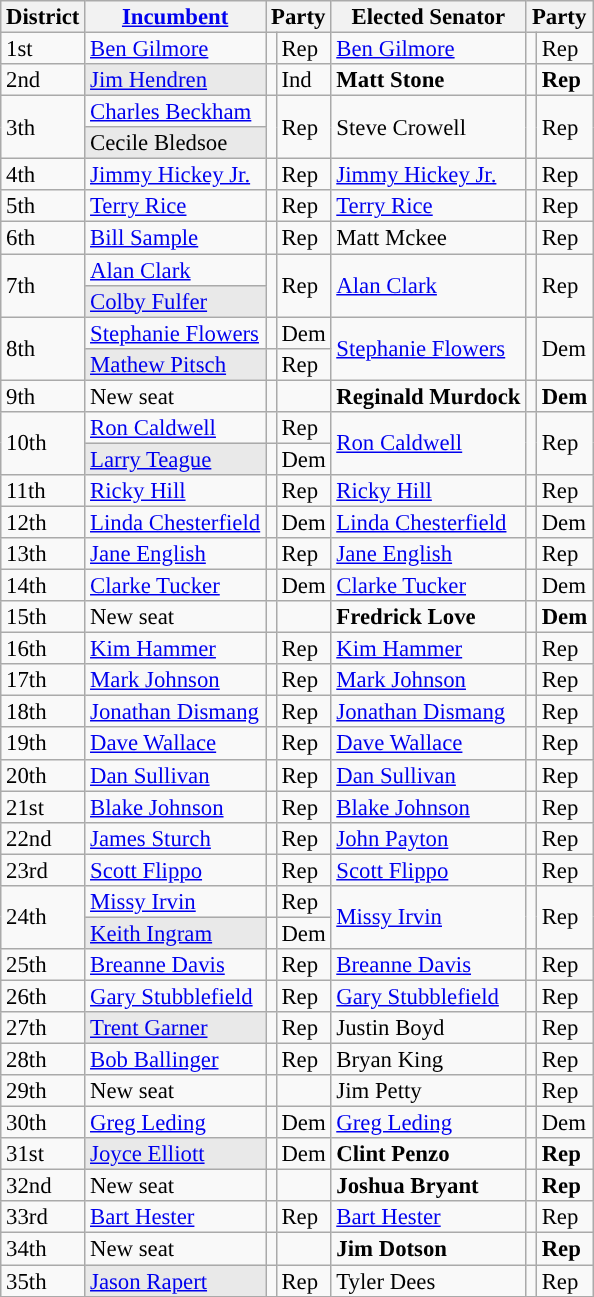<table class="sortable wikitable" style="font-size:95%;line-height:14px;">
<tr>
<th class="unsortable">District</th>
<th class="unsortable"><a href='#'>Incumbent</a></th>
<th colspan="2">Party</th>
<th class="unsortable">Elected Senator</th>
<th colspan="2">Party</th>
</tr>
<tr>
<td>1st</td>
<td><a href='#'>Ben Gilmore</a></td>
<td style="background:"></td>
<td>Rep</td>
<td><a href='#'>Ben Gilmore</a></td>
<td style="background:"></td>
<td>Rep</td>
</tr>
<tr>
<td>2nd</td>
<td style="background:#E9E9E9;"><a href='#'>Jim Hendren</a></td>
<td style="background:"></td>
<td>Ind</td>
<td><strong>Matt Stone</strong></td>
<td style="background:"></td>
<td><strong>Rep</strong></td>
</tr>
<tr>
<td rowspan=2>3th</td>
<td><a href='#'>Charles Beckham</a></td>
<td rowspan=2 style="background:"></td>
<td rowspan=2>Rep</td>
<td rowspan=2>Steve Crowell</td>
<td rowspan=2 style="background:"></td>
<td rowspan=2>Rep</td>
</tr>
<tr>
<td style="background:#E9E9E9;">Cecile Bledsoe</td>
</tr>
<tr>
<td>4th</td>
<td><a href='#'>Jimmy Hickey Jr.</a></td>
<td style="background:"></td>
<td>Rep</td>
<td><a href='#'>Jimmy Hickey Jr.</a></td>
<td style="background:"></td>
<td>Rep</td>
</tr>
<tr>
<td>5th</td>
<td><a href='#'>Terry Rice</a></td>
<td style="background:"></td>
<td>Rep</td>
<td><a href='#'>Terry Rice</a></td>
<td style="background:"></td>
<td>Rep</td>
</tr>
<tr>
<td>6th</td>
<td><a href='#'>Bill Sample</a></td>
<td style="background:"></td>
<td>Rep</td>
<td>Matt Mckee</td>
<td style="background:"></td>
<td>Rep</td>
</tr>
<tr>
<td rowspan=2>7th</td>
<td><a href='#'>Alan Clark</a></td>
<td rowspan=2 style="background:"></td>
<td rowspan=2>Rep</td>
<td rowspan=2><a href='#'>Alan Clark</a></td>
<td rowspan=2 style="background:"></td>
<td rowspan=2>Rep</td>
</tr>
<tr>
<td style="background:#E9E9E9;"><a href='#'>Colby Fulfer</a></td>
</tr>
<tr>
<td rowspan=2>8th</td>
<td><a href='#'>Stephanie Flowers</a></td>
<td style="background:"></td>
<td>Dem</td>
<td rowspan=2><a href='#'>Stephanie Flowers</a></td>
<td rowspan=2 style="background:"></td>
<td rowspan=2>Dem</td>
</tr>
<tr>
<td style="background:#E9E9E9;"><a href='#'>Mathew Pitsch</a></td>
<td style="background:"></td>
<td>Rep</td>
</tr>
<tr>
<td>9th</td>
<td>New seat</td>
<td></td>
<td></td>
<td><strong>Reginald Murdock</strong></td>
<td style="background:"></td>
<td><strong>Dem</strong></td>
</tr>
<tr>
<td rowspan=2>10th</td>
<td><a href='#'>Ron Caldwell</a></td>
<td style="background:"></td>
<td>Rep</td>
<td rowspan=2><a href='#'>Ron Caldwell</a></td>
<td rowspan=2 style="background:"></td>
<td rowspan=2>Rep</td>
</tr>
<tr>
<td style="background:#E9E9E9;"><a href='#'>Larry Teague</a></td>
<td style="background:"></td>
<td>Dem</td>
</tr>
<tr>
<td>11th</td>
<td><a href='#'>Ricky Hill</a></td>
<td style="background:"></td>
<td>Rep</td>
<td><a href='#'>Ricky Hill</a></td>
<td style="background:"></td>
<td>Rep</td>
</tr>
<tr>
<td>12th</td>
<td><a href='#'>Linda Chesterfield</a></td>
<td style="background:"></td>
<td>Dem</td>
<td><a href='#'>Linda Chesterfield</a></td>
<td style="background:"></td>
<td>Dem</td>
</tr>
<tr>
<td>13th</td>
<td><a href='#'>Jane English</a></td>
<td style="background:"></td>
<td>Rep</td>
<td><a href='#'>Jane English</a></td>
<td style="background:"></td>
<td>Rep</td>
</tr>
<tr>
<td>14th</td>
<td><a href='#'>Clarke Tucker</a></td>
<td style="background:"></td>
<td>Dem</td>
<td><a href='#'>Clarke Tucker</a></td>
<td style="background:"></td>
<td>Dem</td>
</tr>
<tr>
<td>15th</td>
<td>New seat</td>
<td></td>
<td></td>
<td><strong>Fredrick Love</strong></td>
<td style="background:"></td>
<td><strong>Dem</strong></td>
</tr>
<tr>
<td>16th</td>
<td><a href='#'>Kim Hammer</a></td>
<td style="background:"></td>
<td>Rep</td>
<td><a href='#'>Kim Hammer</a></td>
<td style="background:"></td>
<td>Rep</td>
</tr>
<tr>
<td>17th</td>
<td><a href='#'>Mark Johnson</a></td>
<td style="background:"></td>
<td>Rep</td>
<td><a href='#'>Mark Johnson</a></td>
<td style="background:"></td>
<td>Rep</td>
</tr>
<tr>
<td>18th</td>
<td><a href='#'>Jonathan Dismang</a></td>
<td style="background:"></td>
<td>Rep</td>
<td><a href='#'>Jonathan Dismang</a></td>
<td style="background:"></td>
<td>Rep</td>
</tr>
<tr>
<td>19th</td>
<td><a href='#'>Dave Wallace</a></td>
<td style="background:"></td>
<td>Rep</td>
<td><a href='#'>Dave Wallace</a></td>
<td style="background:"></td>
<td>Rep</td>
</tr>
<tr>
<td>20th</td>
<td><a href='#'>Dan Sullivan</a></td>
<td style="background:"></td>
<td>Rep</td>
<td><a href='#'>Dan Sullivan</a></td>
<td style="background:"></td>
<td>Rep</td>
</tr>
<tr>
<td>21st</td>
<td><a href='#'>Blake Johnson</a></td>
<td style="background:"></td>
<td>Rep</td>
<td><a href='#'>Blake Johnson</a></td>
<td style="background:"></td>
<td>Rep</td>
</tr>
<tr>
<td>22nd</td>
<td><a href='#'>James Sturch</a></td>
<td style="background:"></td>
<td>Rep</td>
<td><a href='#'>John Payton</a></td>
<td style="background:"></td>
<td>Rep</td>
</tr>
<tr>
<td>23rd</td>
<td><a href='#'>Scott Flippo</a></td>
<td style="background:"></td>
<td>Rep</td>
<td><a href='#'>Scott Flippo</a></td>
<td style="background:"></td>
<td>Rep</td>
</tr>
<tr>
<td rowspan=2>24th</td>
<td><a href='#'>Missy Irvin</a></td>
<td style="background:"></td>
<td>Rep</td>
<td rowspan=2><a href='#'>Missy Irvin</a></td>
<td rowspan=2 style="background:"></td>
<td rowspan=2>Rep</td>
</tr>
<tr>
<td style="background:#E9E9E9;"><a href='#'>Keith Ingram</a></td>
<td style="background:"></td>
<td>Dem</td>
</tr>
<tr>
<td>25th</td>
<td><a href='#'>Breanne Davis</a></td>
<td style="background:"></td>
<td>Rep</td>
<td><a href='#'>Breanne Davis</a></td>
<td style="background:"></td>
<td>Rep</td>
</tr>
<tr>
<td>26th</td>
<td><a href='#'>Gary Stubblefield</a></td>
<td style="background:"></td>
<td>Rep</td>
<td><a href='#'>Gary Stubblefield</a></td>
<td style="background:"></td>
<td>Rep</td>
</tr>
<tr>
<td>27th</td>
<td style="background:#E9E9E9;"><a href='#'>Trent Garner</a></td>
<td style="background:"></td>
<td>Rep</td>
<td>Justin Boyd</td>
<td style="background:"></td>
<td>Rep</td>
</tr>
<tr>
<td>28th</td>
<td><a href='#'>Bob Ballinger</a></td>
<td style="background:"></td>
<td>Rep</td>
<td>Bryan King</td>
<td style="background:"></td>
<td>Rep</td>
</tr>
<tr>
<td>29th</td>
<td>New seat</td>
<td></td>
<td></td>
<td>Jim Petty</td>
<td style="background:"></td>
<td>Rep</td>
</tr>
<tr>
<td>30th</td>
<td><a href='#'>Greg Leding</a></td>
<td style="background:"></td>
<td>Dem</td>
<td><a href='#'>Greg Leding</a></td>
<td style="background:"></td>
<td>Dem</td>
</tr>
<tr>
<td>31st</td>
<td style="background:#E9E9E9;"><a href='#'>Joyce Elliott</a></td>
<td style="background:"></td>
<td>Dem</td>
<td><strong>Clint Penzo</strong></td>
<td style="background:"></td>
<td><strong>Rep</strong></td>
</tr>
<tr>
<td>32nd</td>
<td>New seat</td>
<td></td>
<td></td>
<td><strong>Joshua Bryant</strong></td>
<td style="background:"></td>
<td><strong>Rep</strong></td>
</tr>
<tr>
<td>33rd</td>
<td><a href='#'>Bart Hester</a></td>
<td style="background:"></td>
<td>Rep</td>
<td><a href='#'>Bart Hester</a></td>
<td style="background:"></td>
<td>Rep</td>
</tr>
<tr>
<td>34th</td>
<td>New seat</td>
<td></td>
<td></td>
<td><strong>Jim Dotson</strong></td>
<td style="background:"></td>
<td><strong>Rep  </strong></td>
</tr>
<tr>
<td>35th</td>
<td style="background:#E9E9E9;"><a href='#'>Jason Rapert</a></td>
<td style="background:"></td>
<td>Rep</td>
<td>Tyler Dees</td>
<td style="background:"></td>
<td>Rep</td>
</tr>
<tr>
</tr>
</table>
